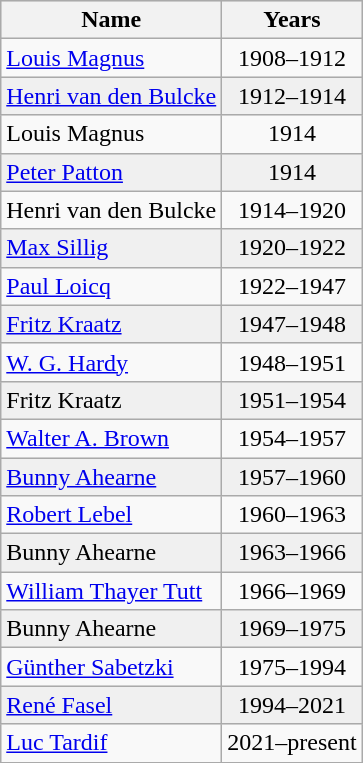<table class="wikitable">
<tr style="background:#e0e0e0;">
<th>Name</th>
<th>Years</th>
</tr>
<tr style="text-align:center;">
<td style="text-align:left;"> <a href='#'>Louis Magnus</a></td>
<td>1908–1912</td>
</tr>
<tr style="text-align:center; background:#f0f0f0;">
<td style="text-align:left;"> <a href='#'>Henri van den Bulcke</a></td>
<td>1912–1914</td>
</tr>
<tr style="text-align:center;">
<td style="text-align:left;"> Louis Magnus</td>
<td>1914</td>
</tr>
<tr style="text-align:center; background:#f0f0f0;">
<td style="text-align:left;"> <a href='#'>Peter Patton</a></td>
<td>1914</td>
</tr>
<tr style="text-align:center;">
<td style="text-align:left;"> Henri van den Bulcke</td>
<td>1914–1920</td>
</tr>
<tr style="text-align:center; background:#f0f0f0;">
<td style="text-align:left;"> <a href='#'>Max Sillig</a></td>
<td>1920–1922</td>
</tr>
<tr style="text-align:center;">
<td style="text-align:left;"> <a href='#'>Paul Loicq</a></td>
<td>1922–1947</td>
</tr>
<tr style="text-align:center; background:#f0f0f0;">
<td style="text-align:left;"> <a href='#'>Fritz Kraatz</a></td>
<td>1947–1948</td>
</tr>
<tr style="text-align:center;">
<td style="text-align:left;"> <a href='#'>W. G. Hardy</a></td>
<td>1948–1951</td>
</tr>
<tr style="text-align:center; background:#f0f0f0;">
<td style="text-align:left;"> Fritz Kraatz</td>
<td>1951–1954</td>
</tr>
<tr style="text-align:center;">
<td style="text-align:left;"> <a href='#'>Walter A. Brown</a></td>
<td>1954–1957</td>
</tr>
<tr style="text-align:center; background:#f0f0f0;">
<td style="text-align:left;"> <a href='#'>Bunny Ahearne</a></td>
<td>1957–1960</td>
</tr>
<tr style="text-align:center;">
<td style="text-align:left;"> <a href='#'>Robert Lebel</a></td>
<td>1960–1963</td>
</tr>
<tr style="text-align:center; background:#f0f0f0;">
<td style="text-align:left;"> Bunny Ahearne</td>
<td>1963–1966</td>
</tr>
<tr style="text-align:center;">
<td style="text-align:left;"> <a href='#'>William Thayer Tutt</a></td>
<td>1966–1969</td>
</tr>
<tr style="text-align:center; background:#f0f0f0;">
<td style="text-align:left;"> Bunny Ahearne</td>
<td>1969–1975</td>
</tr>
<tr style="text-align:center;">
<td style="text-align:left;"> <a href='#'>Günther Sabetzki</a></td>
<td>1975–1994</td>
</tr>
<tr style="text-align:center; background:#f0f0f0;">
<td style="text-align:left;"> <a href='#'>René Fasel</a></td>
<td>1994–2021</td>
</tr>
<tr style="text-align:center;">
<td style="text-align:left;"> <a href='#'>Luc Tardif</a></td>
<td>2021–present</td>
</tr>
</table>
